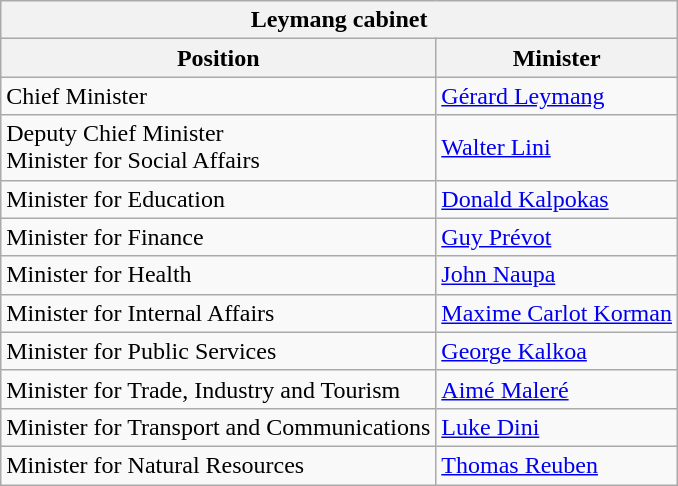<table class=wikitable>
<tr>
<th colspan=2>Leymang cabinet</th>
</tr>
<tr>
<th>Position</th>
<th>Minister</th>
</tr>
<tr>
<td>Chief Minister</td>
<td><a href='#'>Gérard Leymang</a></td>
</tr>
<tr>
<td>Deputy Chief Minister<br>Minister for Social Affairs</td>
<td><a href='#'>Walter Lini</a></td>
</tr>
<tr>
<td>Minister for Education</td>
<td><a href='#'>Donald Kalpokas</a></td>
</tr>
<tr>
<td>Minister for Finance</td>
<td><a href='#'>Guy Prévot</a></td>
</tr>
<tr>
<td>Minister for Health</td>
<td><a href='#'>John Naupa</a></td>
</tr>
<tr>
<td>Minister for Internal Affairs</td>
<td><a href='#'>Maxime Carlot Korman</a></td>
</tr>
<tr>
<td>Minister for Public Services</td>
<td><a href='#'>George Kalkoa</a></td>
</tr>
<tr>
<td>Minister for Trade, Industry and Tourism</td>
<td><a href='#'>Aimé Maleré</a></td>
</tr>
<tr>
<td>Minister for Transport and Communications</td>
<td><a href='#'>Luke Dini</a></td>
</tr>
<tr>
<td>Minister for Natural Resources</td>
<td><a href='#'>Thomas Reuben</a></td>
</tr>
</table>
